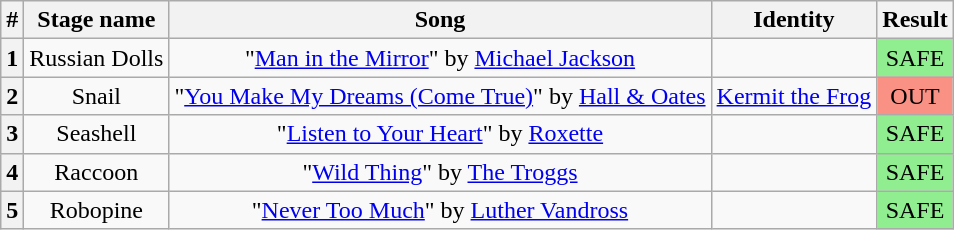<table class="wikitable plainrowheaders" style="text-align: center;">
<tr>
<th>#</th>
<th>Stage name</th>
<th>Song</th>
<th>Identity</th>
<th>Result</th>
</tr>
<tr>
<th>1</th>
<td>Russian Dolls</td>
<td>"<a href='#'>Man in the Mirror</a>" by <a href='#'>Michael Jackson</a></td>
<td></td>
<td bgcolor=lightgreen>SAFE</td>
</tr>
<tr>
<th>2</th>
<td>Snail</td>
<td>"<a href='#'>You Make My Dreams (Come True)</a>" by <a href='#'>Hall & Oates</a></td>
<td><a href='#'>Kermit the Frog</a></td>
<td bgcolor=#F99185>OUT</td>
</tr>
<tr>
<th>3</th>
<td>Seashell</td>
<td>"<a href='#'>Listen to Your Heart</a>" by <a href='#'>Roxette</a></td>
<td></td>
<td bgcolor=lightgreen>SAFE</td>
</tr>
<tr>
<th>4</th>
<td>Raccoon</td>
<td>"<a href='#'>Wild Thing</a>" by <a href='#'>The Troggs</a></td>
<td></td>
<td bgcolor=lightgreen>SAFE</td>
</tr>
<tr>
<th>5</th>
<td>Robopine</td>
<td>"<a href='#'>Never Too Much</a>" by <a href='#'>Luther Vandross</a></td>
<td></td>
<td bgcolor=lightgreen>SAFE</td>
</tr>
</table>
